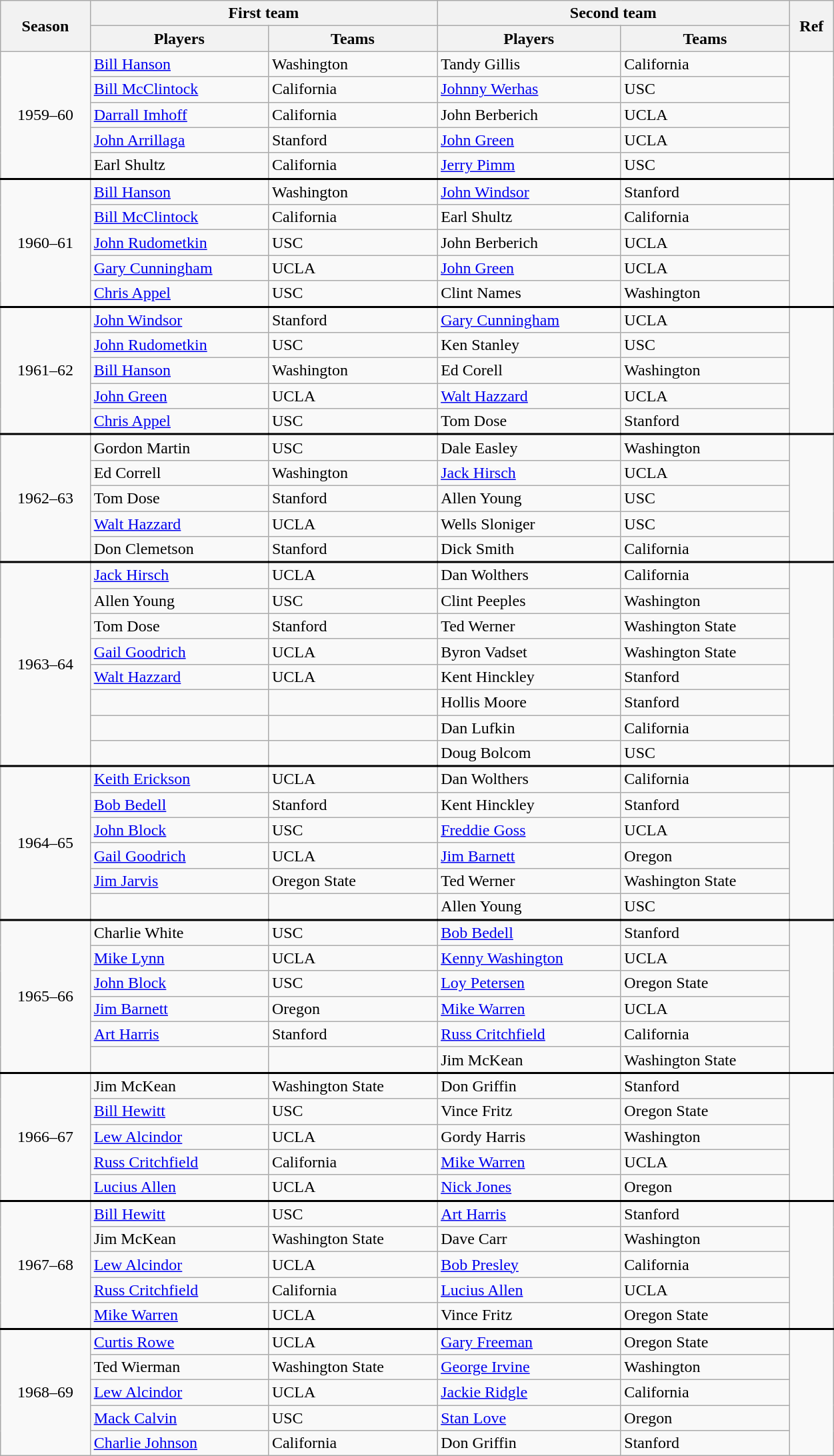<table class="wikitable" style="width:66%">
<tr>
<th rowspan=2>Season</th>
<th colspan=2>First team</th>
<th colspan=2>Second team</th>
<th rowspan=2>Ref</th>
</tr>
<tr>
<th>Players</th>
<th>Teams</th>
<th>Players</th>
<th>Teams</th>
</tr>
<tr>
<td rowspan=5 style="text-align:center;">1959–60</td>
<td><a href='#'>Bill Hanson</a></td>
<td>Washington</td>
<td>Tandy Gillis</td>
<td>California</td>
<td rowspan=5 style="text-align:center;"></td>
</tr>
<tr>
<td><a href='#'>Bill McClintock</a></td>
<td>California</td>
<td><a href='#'>Johnny Werhas</a></td>
<td>USC</td>
</tr>
<tr>
<td><a href='#'>Darrall Imhoff</a></td>
<td>California</td>
<td>John Berberich</td>
<td>UCLA</td>
</tr>
<tr>
<td><a href='#'>John Arrillaga</a></td>
<td>Stanford</td>
<td><a href='#'>John Green</a></td>
<td>UCLA</td>
</tr>
<tr>
<td>Earl Shultz</td>
<td>California</td>
<td><a href='#'>Jerry Pimm</a></td>
<td>USC</td>
</tr>
<tr style="border-top:2px solid black">
<td rowspan=5 style="text-align:center;">1960–61</td>
<td><a href='#'>Bill Hanson</a></td>
<td>Washington</td>
<td><a href='#'>John Windsor</a></td>
<td>Stanford</td>
<td rowspan=5 style="text-align:center;"></td>
</tr>
<tr>
<td><a href='#'>Bill McClintock</a></td>
<td>California</td>
<td>Earl Shultz</td>
<td>California</td>
</tr>
<tr>
<td><a href='#'>John Rudometkin</a></td>
<td>USC</td>
<td>John Berberich</td>
<td>UCLA</td>
</tr>
<tr>
<td><a href='#'>Gary Cunningham</a></td>
<td>UCLA</td>
<td><a href='#'>John Green</a></td>
<td>UCLA</td>
</tr>
<tr>
<td><a href='#'>Chris Appel</a></td>
<td>USC</td>
<td>Clint Names</td>
<td>Washington</td>
</tr>
<tr style="border-top:2px solid black">
<td rowspan=5 style="text-align:center;">1961–62</td>
<td><a href='#'>John Windsor</a></td>
<td>Stanford</td>
<td><a href='#'>Gary Cunningham</a></td>
<td>UCLA</td>
<td rowspan=5 style="text-align:center;"></td>
</tr>
<tr>
<td><a href='#'>John Rudometkin</a></td>
<td>USC</td>
<td>Ken Stanley</td>
<td>USC</td>
</tr>
<tr>
<td><a href='#'>Bill Hanson</a></td>
<td>Washington</td>
<td>Ed Corell</td>
<td>Washington</td>
</tr>
<tr>
<td><a href='#'>John Green</a></td>
<td>UCLA</td>
<td><a href='#'>Walt Hazzard</a></td>
<td>UCLA</td>
</tr>
<tr>
<td><a href='#'>Chris Appel</a></td>
<td>USC</td>
<td>Tom Dose</td>
<td>Stanford</td>
</tr>
<tr style="border-top:2px solid black">
<td rowspan=5 style="text-align:center;">1962–63</td>
<td>Gordon Martin</td>
<td>USC</td>
<td>Dale Easley</td>
<td>Washington</td>
<td rowspan=5 style="text-align:center;"></td>
</tr>
<tr>
<td>Ed Correll</td>
<td>Washington</td>
<td><a href='#'>Jack Hirsch</a></td>
<td>UCLA</td>
</tr>
<tr>
<td>Tom Dose</td>
<td>Stanford</td>
<td>Allen Young</td>
<td>USC</td>
</tr>
<tr>
<td><a href='#'>Walt Hazzard</a></td>
<td>UCLA</td>
<td>Wells Sloniger</td>
<td>USC</td>
</tr>
<tr>
<td>Don Clemetson</td>
<td>Stanford</td>
<td>Dick Smith</td>
<td>California</td>
</tr>
<tr style="border-top:2px solid black">
<td rowspan=8 style="text-align:center;">1963–64</td>
<td><a href='#'>Jack Hirsch</a></td>
<td>UCLA</td>
<td>Dan Wolthers</td>
<td>California</td>
<td rowspan=8 style="text-align:center;"></td>
</tr>
<tr>
<td>Allen Young</td>
<td>USC</td>
<td>Clint Peeples</td>
<td>Washington</td>
</tr>
<tr>
<td>Tom Dose</td>
<td>Stanford</td>
<td>Ted Werner</td>
<td>Washington State</td>
</tr>
<tr>
<td><a href='#'>Gail Goodrich</a></td>
<td>UCLA</td>
<td>Byron Vadset</td>
<td>Washington State</td>
</tr>
<tr>
<td><a href='#'>Walt Hazzard</a></td>
<td>UCLA</td>
<td>Kent Hinckley</td>
<td>Stanford</td>
</tr>
<tr>
<td></td>
<td></td>
<td>Hollis Moore</td>
<td>Stanford</td>
</tr>
<tr>
<td></td>
<td></td>
<td>Dan Lufkin</td>
<td>California</td>
</tr>
<tr>
<td></td>
<td></td>
<td>Doug Bolcom</td>
<td>USC</td>
</tr>
<tr style="border-top:2px solid black">
<td rowspan=6 style="text-align:center;">1964–65</td>
<td><a href='#'>Keith Erickson</a></td>
<td>UCLA</td>
<td>Dan Wolthers</td>
<td>California</td>
<td rowspan=6 style="text-align:center;"></td>
</tr>
<tr>
<td><a href='#'>Bob Bedell</a></td>
<td>Stanford</td>
<td>Kent Hinckley</td>
<td>Stanford</td>
</tr>
<tr>
<td><a href='#'>John Block</a></td>
<td>USC</td>
<td><a href='#'>Freddie Goss</a></td>
<td>UCLA</td>
</tr>
<tr>
<td><a href='#'>Gail Goodrich</a></td>
<td>UCLA</td>
<td><a href='#'>Jim Barnett</a></td>
<td>Oregon</td>
</tr>
<tr>
<td><a href='#'>Jim Jarvis</a></td>
<td>Oregon State</td>
<td>Ted Werner</td>
<td>Washington State</td>
</tr>
<tr>
<td></td>
<td></td>
<td>Allen Young</td>
<td>USC</td>
</tr>
<tr style="border-top:2px solid black">
<td rowspan=6 style="text-align:center;">1965–66</td>
<td>Charlie White</td>
<td>USC</td>
<td><a href='#'>Bob Bedell</a></td>
<td>Stanford</td>
<td rowspan=6 style="text-align:center;"></td>
</tr>
<tr>
<td><a href='#'>Mike Lynn</a></td>
<td>UCLA</td>
<td><a href='#'>Kenny Washington</a></td>
<td>UCLA</td>
</tr>
<tr>
<td><a href='#'>John Block</a></td>
<td>USC</td>
<td><a href='#'>Loy Petersen</a></td>
<td>Oregon State</td>
</tr>
<tr>
<td><a href='#'>Jim Barnett</a></td>
<td>Oregon</td>
<td><a href='#'>Mike Warren</a></td>
<td>UCLA</td>
</tr>
<tr>
<td><a href='#'>Art Harris</a></td>
<td>Stanford</td>
<td><a href='#'>Russ Critchfield</a></td>
<td>California</td>
</tr>
<tr>
<td></td>
<td></td>
<td>Jim McKean</td>
<td>Washington State</td>
</tr>
<tr style="border-top:2px solid black">
<td rowspan=5 style="text-align:center;">1966–67</td>
<td>Jim McKean</td>
<td>Washington State</td>
<td>Don Griffin</td>
<td>Stanford</td>
<td rowspan=5 style="text-align:center;"></td>
</tr>
<tr>
<td><a href='#'>Bill Hewitt</a></td>
<td>USC</td>
<td>Vince Fritz</td>
<td>Oregon State</td>
</tr>
<tr>
<td><a href='#'>Lew Alcindor</a></td>
<td>UCLA</td>
<td>Gordy Harris</td>
<td>Washington</td>
</tr>
<tr>
<td><a href='#'>Russ Critchfield</a></td>
<td>California</td>
<td><a href='#'>Mike Warren</a></td>
<td>UCLA</td>
</tr>
<tr>
<td><a href='#'>Lucius Allen</a></td>
<td>UCLA</td>
<td><a href='#'>Nick Jones</a></td>
<td>Oregon</td>
</tr>
<tr style="border-top:2px solid black">
<td rowspan=5 style="text-align:center;">1967–68</td>
<td><a href='#'>Bill Hewitt</a></td>
<td>USC</td>
<td><a href='#'>Art Harris</a></td>
<td>Stanford</td>
<td rowspan=5 style="text-align:center;"></td>
</tr>
<tr>
<td>Jim McKean</td>
<td>Washington State</td>
<td>Dave Carr</td>
<td>Washington</td>
</tr>
<tr>
<td><a href='#'>Lew Alcindor</a></td>
<td>UCLA</td>
<td><a href='#'>Bob Presley</a></td>
<td>California</td>
</tr>
<tr>
<td><a href='#'>Russ Critchfield</a></td>
<td>California</td>
<td><a href='#'>Lucius Allen</a></td>
<td>UCLA</td>
</tr>
<tr>
<td><a href='#'>Mike Warren</a></td>
<td>UCLA</td>
<td>Vince Fritz</td>
<td>Oregon State</td>
</tr>
<tr style="border-top:2px solid black">
<td rowspan=5 style="text-align:center;">1968–69</td>
<td><a href='#'>Curtis Rowe</a></td>
<td>UCLA</td>
<td><a href='#'>Gary Freeman</a></td>
<td>Oregon State</td>
<td rowspan=5 style="text-align:center;"></td>
</tr>
<tr>
<td>Ted Wierman</td>
<td>Washington State</td>
<td><a href='#'>George Irvine</a></td>
<td>Washington</td>
</tr>
<tr>
<td><a href='#'>Lew Alcindor</a></td>
<td>UCLA</td>
<td><a href='#'>Jackie Ridgle</a></td>
<td>California</td>
</tr>
<tr>
<td><a href='#'>Mack Calvin</a></td>
<td>USC</td>
<td><a href='#'>Stan Love</a></td>
<td>Oregon</td>
</tr>
<tr>
<td><a href='#'>Charlie Johnson</a></td>
<td>California</td>
<td>Don Griffin</td>
<td>Stanford</td>
</tr>
</table>
